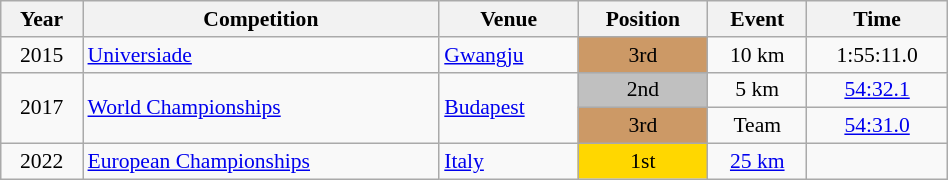<table class="wikitable" width=50% style="font-size:90%; text-align:center;">
<tr>
<th>Year</th>
<th>Competition</th>
<th>Venue</th>
<th>Position</th>
<th>Event</th>
<th>Time</th>
</tr>
<tr>
<td>2015</td>
<td align=left><a href='#'>Universiade</a></td>
<td align=left> <a href='#'>Gwangju</a></td>
<td bgcolor=cc9966>3rd</td>
<td>10 km</td>
<td>1:55:11.0</td>
</tr>
<tr>
<td rowspan=2>2017</td>
<td rowspan=2 align=left><a href='#'>World Championships</a></td>
<td rowspan=2 align=left> <a href='#'>Budapest</a></td>
<td bgcolor=silver>2nd</td>
<td>5 km</td>
<td><a href='#'>54:32.1</a></td>
</tr>
<tr>
<td bgcolor=cc9966>3rd</td>
<td>Team</td>
<td><a href='#'>54:31.0</a></td>
</tr>
<tr>
<td>2022</td>
<td align=left><a href='#'>European Championships</a></td>
<td align=left> <a href='#'>Italy</a></td>
<td bgcolor=gold>1st</td>
<td><a href='#'>25 km</a></td>
<td></td>
</tr>
</table>
